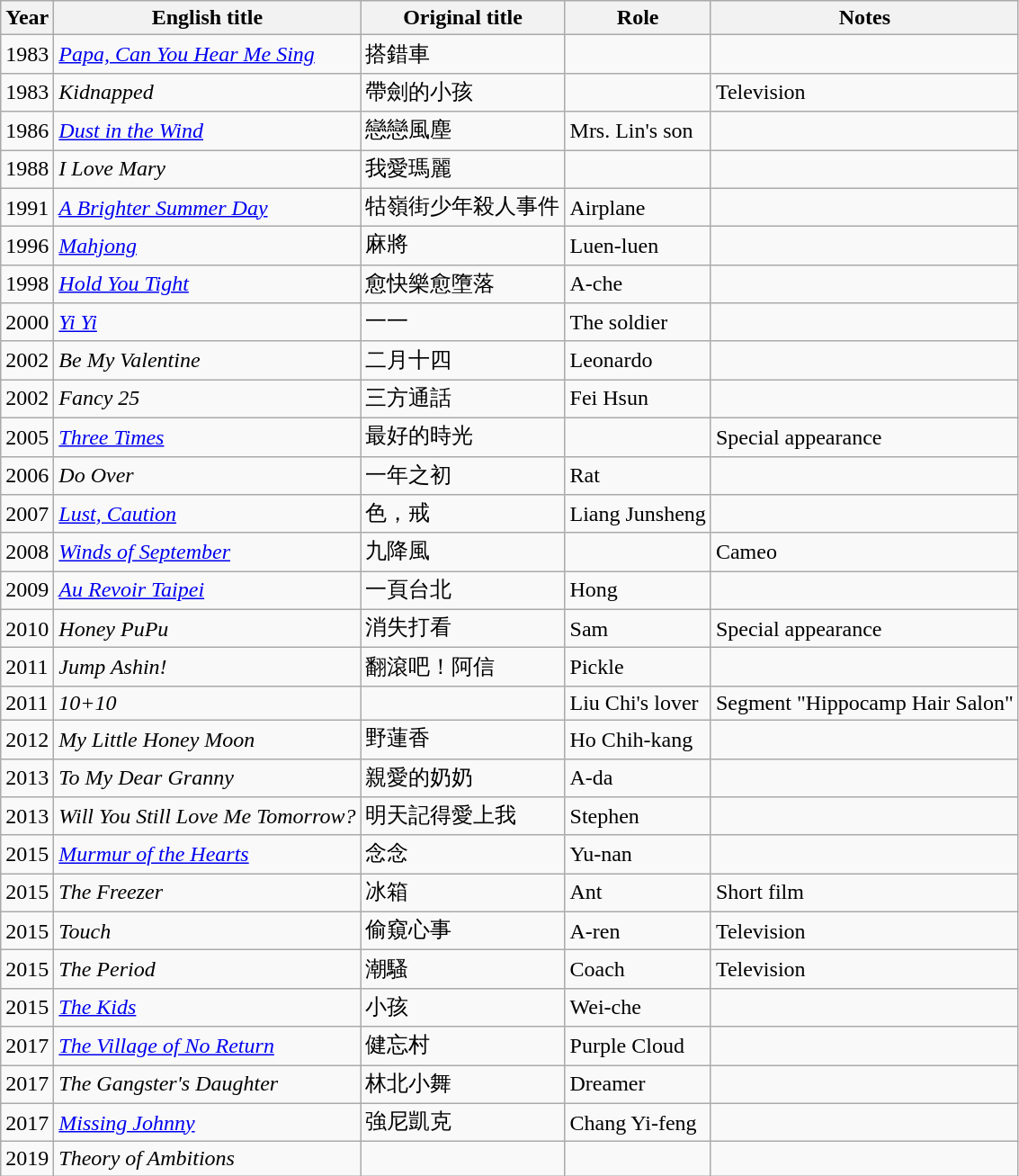<table class="wikitable sortable">
<tr>
<th>Year</th>
<th>English title</th>
<th>Original title</th>
<th>Role</th>
<th class="unsortable">Notes</th>
</tr>
<tr>
<td>1983</td>
<td><em><a href='#'>Papa, Can You Hear Me Sing</a></em></td>
<td>搭錯車</td>
<td></td>
<td></td>
</tr>
<tr>
<td>1983</td>
<td><em>Kidnapped</em></td>
<td>帶劍的小孩</td>
<td></td>
<td>Television</td>
</tr>
<tr>
<td>1986</td>
<td><em><a href='#'>Dust in the Wind</a></em></td>
<td>戀戀風塵</td>
<td>Mrs. Lin's son</td>
<td></td>
</tr>
<tr>
<td>1988</td>
<td><em>I Love Mary</em></td>
<td>我愛瑪麗</td>
<td></td>
<td></td>
</tr>
<tr>
<td>1991</td>
<td><em><a href='#'>A Brighter Summer Day</a></em></td>
<td>牯嶺街少年殺人事件</td>
<td>Airplane</td>
<td></td>
</tr>
<tr>
<td>1996</td>
<td><em><a href='#'>Mahjong</a></em></td>
<td>麻將</td>
<td>Luen-luen</td>
<td></td>
</tr>
<tr>
<td>1998</td>
<td><em><a href='#'>Hold You Tight</a></em></td>
<td>愈快樂愈墮落</td>
<td>A-che</td>
<td></td>
</tr>
<tr>
<td>2000</td>
<td><em><a href='#'>Yi Yi</a></em></td>
<td>一一</td>
<td>The soldier</td>
<td></td>
</tr>
<tr>
<td>2002</td>
<td><em>Be My Valentine</em></td>
<td>二月十四</td>
<td>Leonardo</td>
<td></td>
</tr>
<tr>
<td>2002</td>
<td><em>Fancy 25</em></td>
<td>三方通話</td>
<td>Fei Hsun</td>
<td></td>
</tr>
<tr>
<td>2005</td>
<td><em><a href='#'>Three Times</a></em></td>
<td>最好的時光</td>
<td></td>
<td>Special appearance</td>
</tr>
<tr>
<td>2006</td>
<td><em>Do Over</em></td>
<td>一年之初</td>
<td>Rat</td>
<td></td>
</tr>
<tr>
<td>2007</td>
<td><em><a href='#'>Lust, Caution</a></em></td>
<td>色，戒</td>
<td>Liang Junsheng</td>
<td></td>
</tr>
<tr>
<td>2008</td>
<td><em><a href='#'>Winds of September</a></em></td>
<td>九降風</td>
<td></td>
<td>Cameo</td>
</tr>
<tr>
<td>2009</td>
<td><em><a href='#'>Au Revoir Taipei</a></em></td>
<td>一頁台北</td>
<td>Hong</td>
<td></td>
</tr>
<tr>
<td>2010</td>
<td><em>Honey PuPu</em></td>
<td>消失打看</td>
<td>Sam</td>
<td>Special appearance</td>
</tr>
<tr>
<td>2011</td>
<td><em>Jump Ashin!</em></td>
<td>翻滾吧！阿信</td>
<td>Pickle</td>
<td></td>
</tr>
<tr>
<td>2011</td>
<td><em>10+10</em></td>
<td></td>
<td>Liu Chi's lover</td>
<td>Segment "Hippocamp Hair Salon"</td>
</tr>
<tr>
<td>2012</td>
<td><em>My Little Honey Moon</em></td>
<td>野蓮香</td>
<td>Ho Chih-kang</td>
<td></td>
</tr>
<tr>
<td>2013</td>
<td><em>To My Dear Granny</em></td>
<td>親愛的奶奶</td>
<td>A-da</td>
<td></td>
</tr>
<tr>
<td>2013</td>
<td><em>Will You Still Love Me Tomorrow?</em></td>
<td>明天記得愛上我</td>
<td>Stephen</td>
<td></td>
</tr>
<tr>
<td>2015</td>
<td><em><a href='#'>Murmur of the Hearts</a></em></td>
<td>念念</td>
<td>Yu-nan</td>
<td></td>
</tr>
<tr>
<td>2015</td>
<td><em>The Freezer</em></td>
<td>冰箱</td>
<td>Ant</td>
<td>Short film</td>
</tr>
<tr>
<td>2015</td>
<td><em>Touch</em></td>
<td>偷窺心事</td>
<td>A-ren</td>
<td>Television</td>
</tr>
<tr>
<td>2015</td>
<td><em>The Period</em></td>
<td>潮騷</td>
<td>Coach</td>
<td>Television</td>
</tr>
<tr>
<td>2015</td>
<td><em><a href='#'>The Kids</a></em></td>
<td>小孩</td>
<td>Wei-che</td>
<td></td>
</tr>
<tr>
<td>2017</td>
<td><em><a href='#'>The Village of No Return</a></em></td>
<td>健忘村</td>
<td>Purple Cloud</td>
<td></td>
</tr>
<tr>
<td>2017</td>
<td><em>The Gangster's Daughter</em></td>
<td>林北小舞</td>
<td>Dreamer</td>
<td></td>
</tr>
<tr>
<td>2017</td>
<td><em><a href='#'>Missing Johnny</a></em></td>
<td>強尼凱克</td>
<td>Chang Yi-feng</td>
<td></td>
</tr>
<tr>
<td>2019</td>
<td><em>Theory of Ambitions</em></td>
<td></td>
<td></td>
<td></td>
</tr>
</table>
